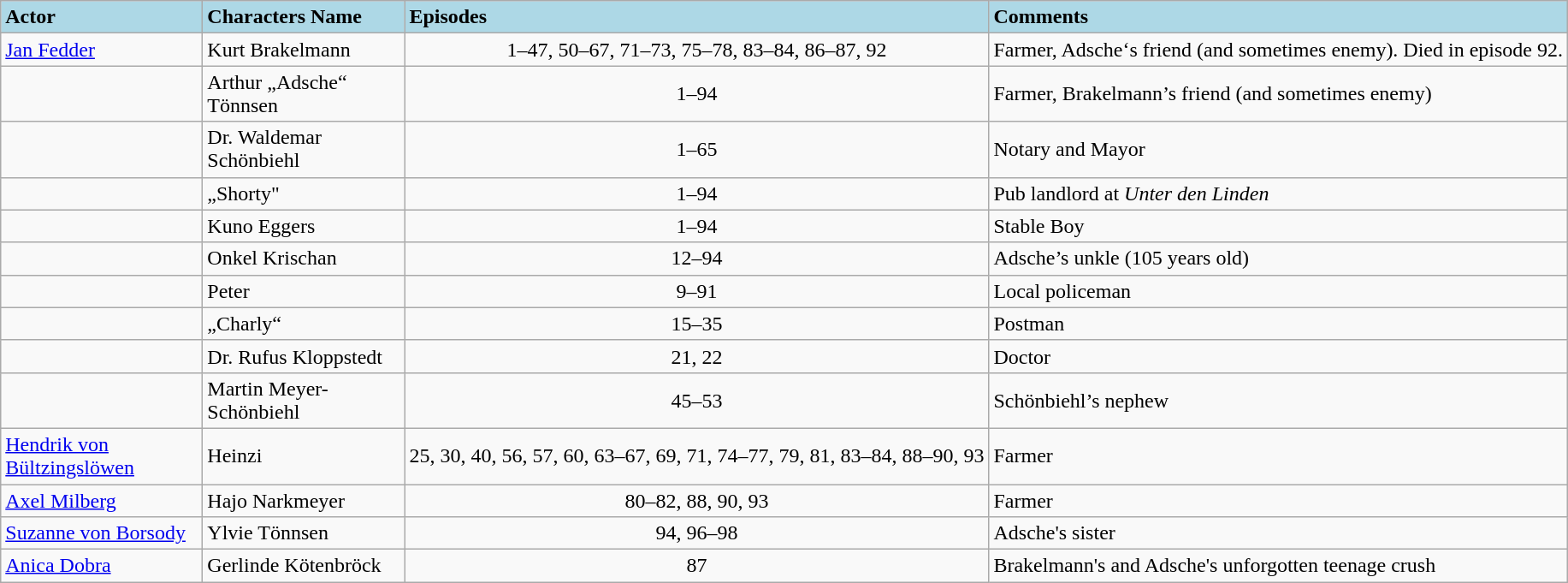<table class="wikitable">
<tr>
<td bgcolor="#add8e6" width="150"><strong>Actor</strong></td>
<td bgcolor="#add8e6" width="150"><strong>Characters Name</strong></td>
<td bgcolor="#add8e6"><strong>Episodes</strong></td>
<td bgcolor="#add8e6"><strong>Comments</strong></td>
</tr>
<tr>
<td><a href='#'>Jan Fedder</a></td>
<td>Kurt Brakelmann</td>
<td align="center">1–47, 50–67, 71–73, 75–78, 83–84, 86–87, 92</td>
<td>Farmer, Adsche‘s friend (and sometimes enemy). Died in episode 92.</td>
</tr>
<tr>
<td></td>
<td>Arthur „Adsche“ Tönnsen</td>
<td align="center">1–94</td>
<td>Farmer, Brakelmann’s friend (and sometimes enemy)</td>
</tr>
<tr>
<td></td>
<td>Dr. Waldemar Schönbiehl</td>
<td align="center">1–65</td>
<td>Notary and Mayor</td>
</tr>
<tr>
<td></td>
<td>„Shorty"</td>
<td align="center">1–94</td>
<td>Pub landlord at  <em>Unter den Linden</em></td>
</tr>
<tr>
<td></td>
<td>Kuno Eggers</td>
<td align="center">1–94</td>
<td>Stable Boy</td>
</tr>
<tr>
<td></td>
<td>Onkel Krischan</td>
<td align="center">12–94</td>
<td>Adsche’s unkle (105 years old)</td>
</tr>
<tr>
<td></td>
<td>Peter</td>
<td align="center">9–91</td>
<td>Local policeman</td>
</tr>
<tr>
<td></td>
<td>„Charly“</td>
<td align="center">15–35</td>
<td>Postman</td>
</tr>
<tr>
<td></td>
<td>Dr. Rufus Kloppstedt</td>
<td align="center">21, 22</td>
<td>Doctor</td>
</tr>
<tr>
<td></td>
<td>Martin Meyer-Schönbiehl</td>
<td align="center">45–53</td>
<td>Schönbiehl’s nephew</td>
</tr>
<tr>
<td><a href='#'>Hendrik von Bültzingslöwen</a></td>
<td>Heinzi</td>
<td align="center">25, 30, 40, 56, 57, 60, 63–67, 69, 71, 74–77, 79, 81, 83–84, 88–90, 93</td>
<td>Farmer</td>
</tr>
<tr>
<td><a href='#'>Axel Milberg</a></td>
<td>Hajo Narkmeyer</td>
<td align="center">80–82, 88, 90, 93</td>
<td>Farmer</td>
</tr>
<tr>
<td><a href='#'>Suzanne von Borsody</a></td>
<td>Ylvie Tönnsen</td>
<td align="center">94, 96–98</td>
<td>Adsche's sister</td>
</tr>
<tr>
<td><a href='#'>Anica Dobra</a></td>
<td>Gerlinde Kötenbröck</td>
<td align="center">87</td>
<td>Brakelmann's and Adsche's unforgotten teenage crush</td>
</tr>
</table>
